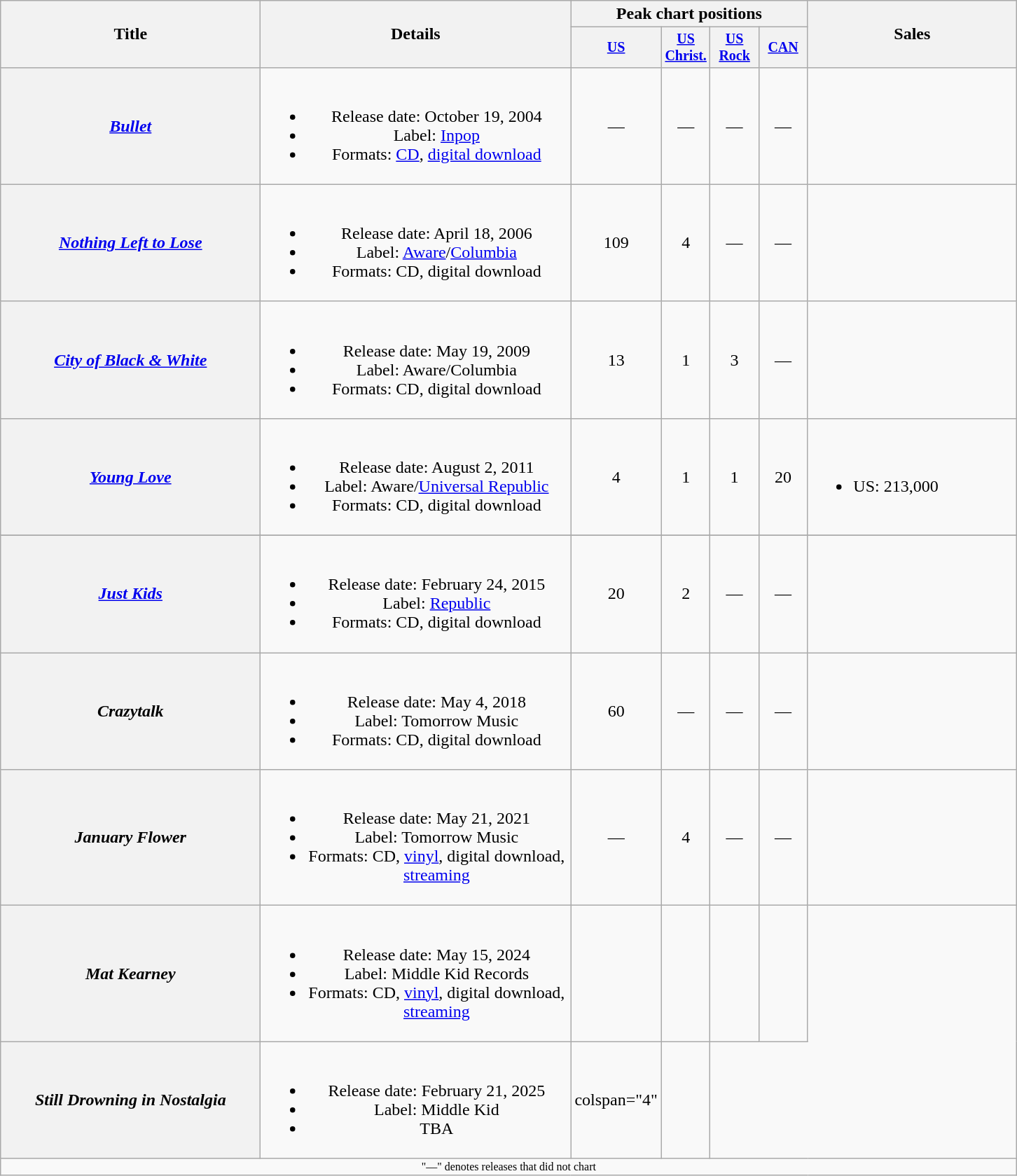<table class="wikitable plainrowheaders" style="text-align:center;">
<tr>
<th rowspan="2" style="width:15em;">Title</th>
<th rowspan="2" style="width:18em;">Details</th>
<th colspan="4">Peak chart positions</th>
<th rowspan="2" style="width:12em;">Sales</th>
</tr>
<tr style="font-size:smaller;">
<th style="width:40px;"><a href='#'>US</a><br></th>
<th style="width:40px;"><a href='#'>US<br>Christ.</a><br></th>
<th style="width:40px;"><a href='#'>US Rock</a><br></th>
<th style="width:40px;"><a href='#'>CAN</a><br></th>
</tr>
<tr>
<th scope="row"><em><a href='#'>Bullet</a></em></th>
<td><br><ul><li>Release date: October 19, 2004</li><li>Label: <a href='#'>Inpop</a></li><li>Formats: <a href='#'>CD</a>, <a href='#'>digital download</a></li></ul></td>
<td>—</td>
<td>—</td>
<td>—</td>
<td>—</td>
<td style="text-align:left;"></td>
</tr>
<tr>
<th scope="row"><em><a href='#'>Nothing Left to Lose</a></em></th>
<td><br><ul><li>Release date: April 18, 2006</li><li>Label: <a href='#'>Aware</a>/<a href='#'>Columbia</a></li><li>Formats: CD, digital download</li></ul></td>
<td>109</td>
<td>4</td>
<td>—</td>
<td>—</td>
<td style="text-align:left;"></td>
</tr>
<tr>
<th scope="row"><em><a href='#'>City of Black & White</a></em></th>
<td><br><ul><li>Release date: May 19, 2009</li><li>Label: Aware/Columbia</li><li>Formats: CD, digital download</li></ul></td>
<td>13</td>
<td>1</td>
<td>3</td>
<td>—</td>
<td style="text-align:left;"></td>
</tr>
<tr>
<th scope="row"><em><a href='#'>Young Love</a></em></th>
<td><br><ul><li>Release date: August 2, 2011</li><li>Label: Aware/<a href='#'>Universal Republic</a></li><li>Formats: CD, digital download</li></ul></td>
<td>4</td>
<td>1</td>
<td>1</td>
<td>20</td>
<td style="text-align:left;"><br><ul><li>US: 213,000</li></ul></td>
</tr>
<tr>
</tr>
<tr>
<th scope="row"><em><a href='#'>Just Kids</a></em></th>
<td><br><ul><li>Release date: February 24, 2015</li><li>Label: <a href='#'>Republic</a></li><li>Formats: CD, digital download</li></ul></td>
<td>20</td>
<td>2</td>
<td>—</td>
<td>—</td>
<td style="text-align:left;"></td>
</tr>
<tr>
<th scope="row"><em>Crazytalk</em></th>
<td><br><ul><li>Release date: May 4, 2018</li><li>Label: Tomorrow Music</li><li>Formats: CD, digital download</li></ul></td>
<td>60</td>
<td>—</td>
<td>—</td>
<td>—</td>
<td style="text-align:left;"></td>
</tr>
<tr>
<th scope="row"><em>January Flower</em></th>
<td><br><ul><li>Release date: May 21, 2021</li><li>Label: Tomorrow Music</li><li>Formats: CD, <a href='#'>vinyl</a>, digital download, <a href='#'>streaming</a></li></ul></td>
<td>—</td>
<td>4</td>
<td>—</td>
<td>—</td>
<td style="text-align:left;"></td>
</tr>
<tr>
<th scope="row"><em>Mat Kearney</em></th>
<td><br><ul><li>Release date: May 15, 2024</li><li>Label: Middle Kid Records</li><li>Formats: CD, <a href='#'>vinyl</a>, digital download, <a href='#'>streaming</a></li></ul></td>
<td></td>
<td></td>
<td></td>
<td></td>
</tr>
<tr>
<th scope="row"><em>Still Drowning in Nostalgia</em></th>
<td><br><ul><li>Release date: February 21, 2025</li><li>Label: Middle Kid</li><li>TBA</li></ul></td>
<td>colspan="4" </td>
<td style="text-align:left;"></td>
</tr>
<tr>
<td colspan="10" style="font-size:8pt">"—" denotes releases that did not chart</td>
</tr>
</table>
